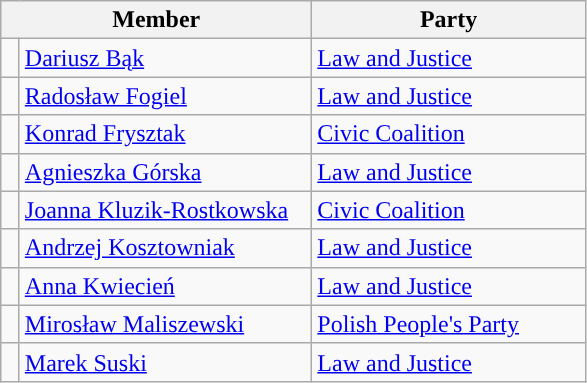<table class="wikitable">
<tr>
<th width=200px colspan=2>Member</th>
<th width=175px>Party</th>
</tr>
<tr>
<td width=5px style="background-color: "></td>
<td><a href='#'>Dariusz Bąk</a></td>
<td><a href='#'>Law and Justice</a></td>
</tr>
<tr>
<td style="background-color: "></td>
<td><a href='#'>Radosław Fogiel</a></td>
<td><a href='#'>Law and Justice</a></td>
</tr>
<tr>
<td style="background-color: "></td>
<td><a href='#'>Konrad Frysztak</a></td>
<td><a href='#'>Civic Coalition</a></td>
</tr>
<tr>
<td style="background-color: "></td>
<td><a href='#'>Agnieszka Górska</a></td>
<td><a href='#'>Law and Justice</a></td>
</tr>
<tr>
<td style="background-color: "></td>
<td><a href='#'>Joanna Kluzik-Rostkowska</a></td>
<td><a href='#'>Civic Coalition</a></td>
</tr>
<tr>
<td style="background-color: "></td>
<td><a href='#'>Andrzej Kosztowniak</a></td>
<td><a href='#'>Law and Justice</a></td>
</tr>
<tr>
<td style="background-color: "></td>
<td><a href='#'>Anna Kwiecień</a></td>
<td><a href='#'>Law and Justice</a></td>
</tr>
<tr>
<td style="background-color: "></td>
<td><a href='#'>Mirosław Maliszewski</a></td>
<td><a href='#'>Polish People's Party</a></td>
</tr>
<tr>
<td style="background-color: "></td>
<td><a href='#'>Marek Suski</a></td>
<td><a href='#'>Law and Justice</a></td>
</tr>
</table>
